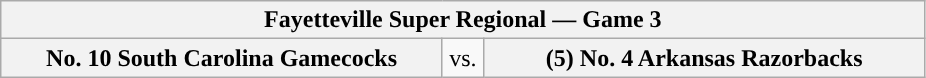<table class="wikitable">
<tr>
<th style="width: 595px;" colspan=3>Fayetteville Super Regional — Game 3</th>
</tr>
<tr>
<th style="width: 287px; ">No. 10 South Carolina Gamecocks</th>
<td style="width: 20px; text-align:center">vs.</td>
<th style="width: 287px; ">(5) No. 4 Arkansas Razorbacks</th>
</tr>
</table>
